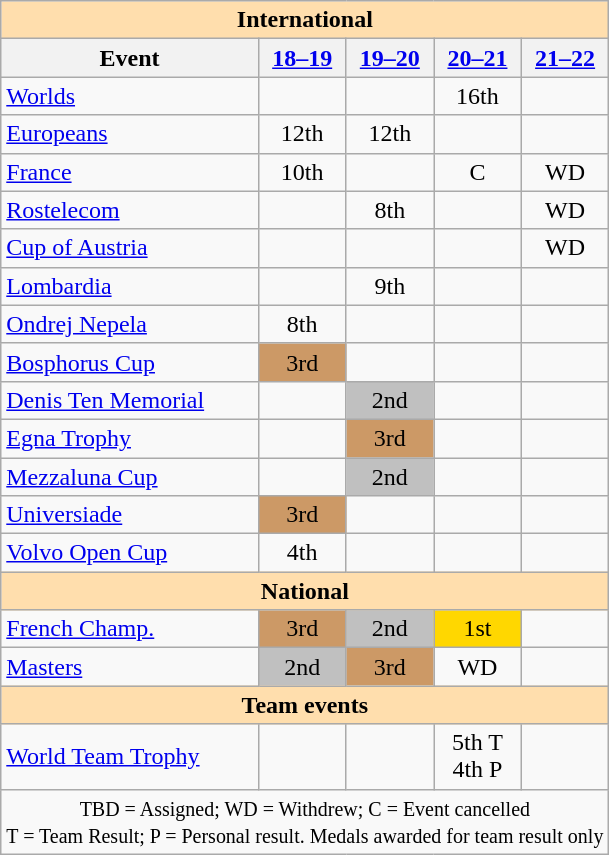<table class="wikitable" style="text-align:center">
<tr>
<th style="background-color: #ffdead; " colspan=7 align=center>International</th>
</tr>
<tr>
<th>Event</th>
<th><a href='#'>18–19</a></th>
<th><a href='#'>19–20</a></th>
<th><a href='#'>20–21</a></th>
<th><a href='#'>21–22</a></th>
</tr>
<tr>
<td align=left><a href='#'>Worlds</a></td>
<td></td>
<td></td>
<td>16th</td>
<td></td>
</tr>
<tr>
<td align=left><a href='#'>Europeans</a></td>
<td>12th</td>
<td>12th</td>
<td></td>
<td></td>
</tr>
<tr>
<td align=left> <a href='#'>France</a></td>
<td>10th</td>
<td></td>
<td>C</td>
<td>WD</td>
</tr>
<tr>
<td align=left> <a href='#'>Rostelecom</a></td>
<td></td>
<td>8th</td>
<td></td>
<td>WD</td>
</tr>
<tr>
<td align=left> <a href='#'>Cup of Austria</a></td>
<td></td>
<td></td>
<td></td>
<td>WD</td>
</tr>
<tr>
<td align=left> <a href='#'>Lombardia</a></td>
<td></td>
<td>9th</td>
<td></td>
<td></td>
</tr>
<tr>
<td align=left> <a href='#'>Ondrej Nepela</a></td>
<td>8th</td>
<td></td>
<td></td>
<td></td>
</tr>
<tr>
<td align=left><a href='#'>Bosphorus Cup</a></td>
<td bgcolor=cc9966>3rd</td>
<td></td>
<td></td>
<td></td>
</tr>
<tr>
<td align=left><a href='#'>Denis Ten Memorial</a></td>
<td></td>
<td bgcolor=silver>2nd</td>
<td></td>
<td></td>
</tr>
<tr>
<td align=left><a href='#'>Egna Trophy</a></td>
<td></td>
<td bgcolor=cc9966>3rd</td>
<td></td>
<td></td>
</tr>
<tr>
<td align=left><a href='#'>Mezzaluna Cup</a></td>
<td></td>
<td bgcolor=silver>2nd</td>
<td></td>
<td></td>
</tr>
<tr>
<td align=left><a href='#'>Universiade</a></td>
<td bgcolor=cc9966>3rd</td>
<td></td>
<td></td>
<td></td>
</tr>
<tr>
<td align=left><a href='#'>Volvo Open Cup</a></td>
<td>4th</td>
<td></td>
<td></td>
<td></td>
</tr>
<tr>
<th style="background-color: #ffdead; " colspan=7 align=center>National</th>
</tr>
<tr>
<td align=left><a href='#'>French Champ.</a></td>
<td bgcolor=cc9966>3rd</td>
<td bgcolor=silver>2nd</td>
<td bgcolor=gold>1st</td>
<td></td>
</tr>
<tr>
<td align=left><a href='#'>Masters</a></td>
<td bgcolor=silver>2nd</td>
<td bgcolor=cc9966>3rd</td>
<td>WD</td>
<td></td>
</tr>
<tr>
<th style="background-color: #ffdead; " colspan=7 align=center>Team events</th>
</tr>
<tr>
<td align=left><a href='#'>World Team Trophy</a></td>
<td></td>
<td></td>
<td>5th T <br> 4th P</td>
<td></td>
</tr>
<tr>
<td colspan=7 align=center><small> TBD = Assigned; WD = Withdrew; C = Event cancelled <br>T = Team Result; P = Personal result. Medals awarded for team result only</small></td>
</tr>
</table>
